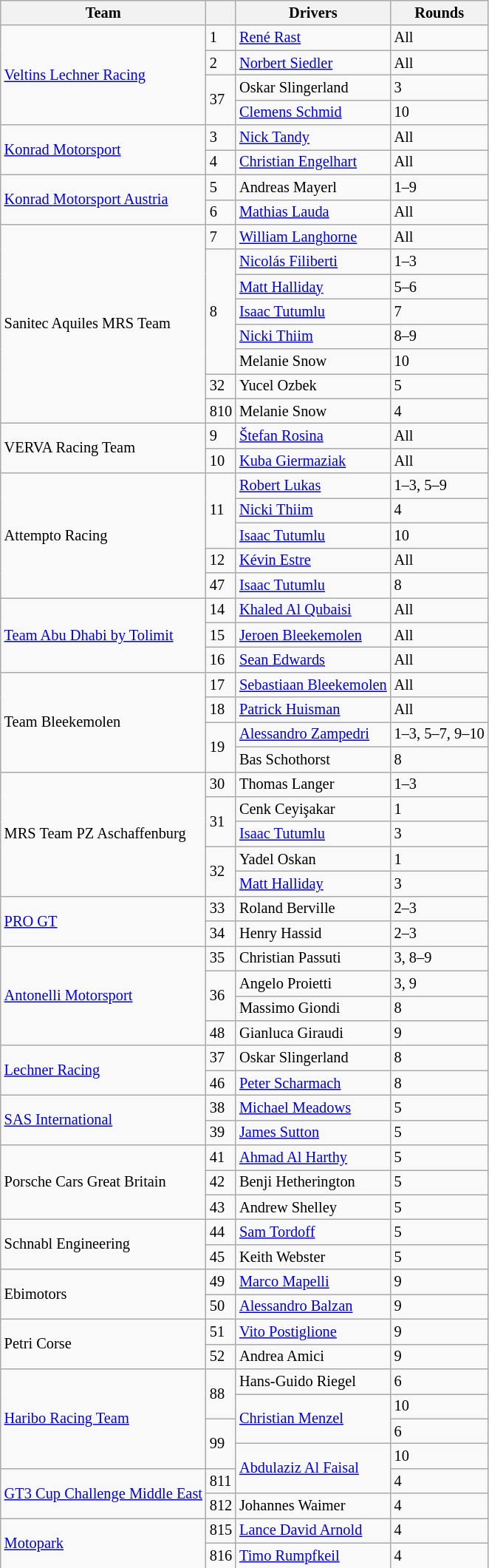<table class="wikitable" style="font-size: 85%;">
<tr>
<th>Team</th>
<th></th>
<th>Drivers</th>
<th>Rounds</th>
</tr>
<tr>
<td rowspan=4> <a href='#'>Veltins Lechner Racing</a></td>
<td>1</td>
<td> <a href='#'>René Rast</a></td>
<td>All</td>
</tr>
<tr>
<td>2</td>
<td> <a href='#'>Norbert Siedler</a></td>
<td>All</td>
</tr>
<tr>
<td rowspan=2>37</td>
<td> Oskar Slingerland</td>
<td>3</td>
</tr>
<tr>
<td> <a href='#'>Clemens Schmid</a></td>
<td>10</td>
</tr>
<tr>
<td rowspan=2> <a href='#'>Konrad Motorsport</a></td>
<td>3</td>
<td> <a href='#'>Nick Tandy</a></td>
<td>All</td>
</tr>
<tr>
<td>4</td>
<td> <a href='#'>Christian Engelhart</a></td>
<td>All</td>
</tr>
<tr>
<td rowspan=2> <a href='#'>Konrad Motorsport Austria</a></td>
<td>5</td>
<td> Andreas Mayerl</td>
<td>1–9</td>
</tr>
<tr>
<td>6</td>
<td> <a href='#'>Mathias Lauda</a></td>
<td>All</td>
</tr>
<tr>
<td rowspan=8> Sanitec Aquiles MRS Team</td>
<td>7</td>
<td> <a href='#'>William Langhorne</a></td>
<td>All</td>
</tr>
<tr>
<td rowspan=5>8</td>
<td> <a href='#'>Nicolás Filiberti</a></td>
<td>1–3</td>
</tr>
<tr>
<td> <a href='#'>Matt Halliday</a></td>
<td>5–6</td>
</tr>
<tr>
<td> <a href='#'>Isaac Tutumlu</a></td>
<td>7</td>
</tr>
<tr>
<td> <a href='#'>Nicki Thiim</a></td>
<td>8–9</td>
</tr>
<tr>
<td> Melanie Snow</td>
<td>10</td>
</tr>
<tr>
<td>32</td>
<td> Yucel Ozbek</td>
<td>5</td>
</tr>
<tr>
<td>810</td>
<td> Melanie Snow</td>
<td>4</td>
</tr>
<tr>
<td rowspan=2> VERVA Racing Team</td>
<td>9</td>
<td> <a href='#'>Štefan Rosina</a></td>
<td>All</td>
</tr>
<tr>
<td>10</td>
<td> <a href='#'>Kuba Giermaziak</a></td>
<td>All</td>
</tr>
<tr>
<td rowspan=5> Attempto Racing</td>
<td rowspan=3>11</td>
<td> <a href='#'>Robert Lukas</a></td>
<td>1–3, 5–9</td>
</tr>
<tr>
<td> <a href='#'>Nicki Thiim</a></td>
<td>4</td>
</tr>
<tr>
<td> <a href='#'>Isaac Tutumlu</a></td>
<td>10</td>
</tr>
<tr>
<td>12</td>
<td> <a href='#'>Kévin Estre</a></td>
<td>All</td>
</tr>
<tr>
<td>47</td>
<td> <a href='#'>Isaac Tutumlu</a></td>
<td>8</td>
</tr>
<tr>
<td rowspan=3> <a href='#'>Team Abu Dhabi by Tolimit</a></td>
<td>14</td>
<td> <a href='#'>Khaled Al Qubaisi</a></td>
<td>All</td>
</tr>
<tr>
<td>15</td>
<td> <a href='#'>Jeroen Bleekemolen</a></td>
<td>All</td>
</tr>
<tr>
<td>16</td>
<td> <a href='#'>Sean Edwards</a></td>
<td>All</td>
</tr>
<tr>
<td rowspan=4> Team Bleekemolen</td>
<td>17</td>
<td> <a href='#'>Sebastiaan Bleekemolen</a></td>
<td>All</td>
</tr>
<tr>
<td>18</td>
<td> <a href='#'>Patrick Huisman</a></td>
<td>All</td>
</tr>
<tr>
<td rowspan=2>19</td>
<td> <a href='#'>Alessandro Zampedri</a></td>
<td>1–3, 5–7, 9–10</td>
</tr>
<tr>
<td> Bas Schothorst</td>
<td>8</td>
</tr>
<tr>
<td rowspan=5> MRS Team PZ Aschaffenburg</td>
<td>30</td>
<td> Thomas Langer</td>
<td>1–3</td>
</tr>
<tr>
<td rowspan=2>31</td>
<td> Cenk Ceyişakar</td>
<td>1</td>
</tr>
<tr>
<td> <a href='#'>Isaac Tutumlu</a></td>
<td>3</td>
</tr>
<tr>
<td rowspan=2>32</td>
<td> Yadel Oskan</td>
<td>1</td>
</tr>
<tr>
<td> <a href='#'>Matt Halliday</a></td>
<td>3</td>
</tr>
<tr>
<td rowspan=2> <a href='#'>PRO GT</a></td>
<td>33</td>
<td> Roland Berville</td>
<td>2–3</td>
</tr>
<tr>
<td>34</td>
<td> Henry Hassid</td>
<td>2–3</td>
</tr>
<tr>
<td rowspan=4> <a href='#'>Antonelli Motorsport</a></td>
<td>35</td>
<td> Christian Passuti</td>
<td>3, 8–9</td>
</tr>
<tr>
<td rowspan=2>36</td>
<td> Angelo Proietti</td>
<td>3, 9</td>
</tr>
<tr>
<td> Massimo Giondi</td>
<td>8</td>
</tr>
<tr>
<td>48</td>
<td> Gianluca Giraudi</td>
<td>9</td>
</tr>
<tr>
<td rowspan=2> <a href='#'>Lechner Racing</a></td>
<td>37</td>
<td> Oskar Slingerland</td>
<td>8</td>
</tr>
<tr>
<td>46</td>
<td> <a href='#'>Peter Scharmach</a></td>
<td>8</td>
</tr>
<tr>
<td rowspan=2> <a href='#'>SAS International</a></td>
<td>38</td>
<td> <a href='#'>Michael Meadows</a></td>
<td>5</td>
</tr>
<tr>
<td>39</td>
<td> <a href='#'>James Sutton</a></td>
<td>5</td>
</tr>
<tr>
<td rowspan=3> Porsche Cars Great Britain</td>
<td>41</td>
<td> <a href='#'>Ahmad Al Harthy</a></td>
<td>5</td>
</tr>
<tr>
<td>42</td>
<td> Benji Hetherington</td>
<td>5</td>
</tr>
<tr>
<td>43</td>
<td> Andrew Shelley</td>
<td>5</td>
</tr>
<tr>
<td rowspan=2> Schnabl Engineering</td>
<td>44</td>
<td> <a href='#'>Sam Tordoff</a></td>
<td>5</td>
</tr>
<tr>
<td>45</td>
<td> Keith Webster</td>
<td>5</td>
</tr>
<tr>
<td rowspan=2> Ebimotors</td>
<td>49</td>
<td> <a href='#'>Marco Mapelli</a></td>
<td>9</td>
</tr>
<tr>
<td>50</td>
<td> <a href='#'>Alessandro Balzan</a></td>
<td>9</td>
</tr>
<tr>
<td rowspan=2> Petri Corse</td>
<td>51</td>
<td> <a href='#'>Vito Postiglione</a></td>
<td>9</td>
</tr>
<tr>
<td>52</td>
<td> Andrea Amici</td>
<td>9</td>
</tr>
<tr>
<td rowspan=4> <a href='#'>Haribo Racing Team</a></td>
<td rowspan=2>88</td>
<td> Hans-Guido Riegel</td>
<td>6</td>
</tr>
<tr>
<td rowspan=2> <a href='#'>Christian Menzel</a></td>
<td>10</td>
</tr>
<tr>
<td rowspan=2>99</td>
<td>6</td>
</tr>
<tr>
<td rowspan=2> <a href='#'>Abdulaziz Al Faisal</a></td>
<td>10</td>
</tr>
<tr>
<td rowspan=2> <a href='#'>GT3 Cup Challenge Middle East</a></td>
<td>811</td>
<td>4</td>
</tr>
<tr>
<td>812</td>
<td> Johannes Waimer</td>
<td>4</td>
</tr>
<tr>
<td rowspan=2> <a href='#'>Motopark</a></td>
<td>815</td>
<td> <a href='#'>Lance David Arnold</a></td>
<td>4</td>
</tr>
<tr>
<td>816</td>
<td> <a href='#'>Timo Rumpfkeil</a></td>
<td>4</td>
</tr>
</table>
